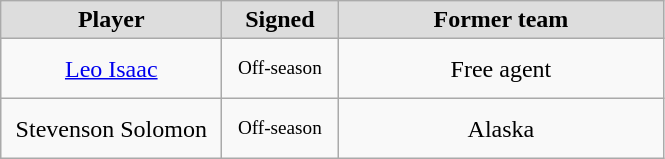<table class="wikitable" style="text-align: center">
<tr align="center" bgcolor="#dddddd">
<td style="width:140px"><strong>Player</strong></td>
<td style="width:70px"><strong>Signed</strong></td>
<td style="width:210px"><strong>Former team</strong></td>
</tr>
<tr style="height:40px">
<td><a href='#'>Leo Isaac</a></td>
<td style="font-size: 80%">Off-season</td>
<td>Free agent</td>
</tr>
<tr style="height:40px">
<td>Stevenson Solomon</td>
<td style="font-size: 80%">Off-season</td>
<td>Alaska</td>
</tr>
</table>
